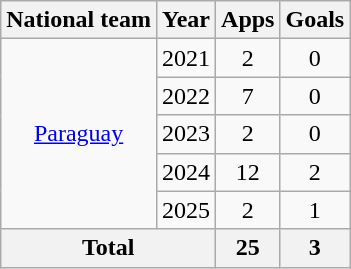<table class="wikitable" style="text-align:center">
<tr>
<th>National team</th>
<th>Year</th>
<th>Apps</th>
<th>Goals</th>
</tr>
<tr>
<td rowspan="5"><a href='#'>Paraguay</a></td>
<td>2021</td>
<td>2</td>
<td>0</td>
</tr>
<tr>
<td>2022</td>
<td>7</td>
<td>0</td>
</tr>
<tr>
<td>2023</td>
<td>2</td>
<td>0</td>
</tr>
<tr>
<td>2024</td>
<td>12</td>
<td>2</td>
</tr>
<tr>
<td>2025</td>
<td>2</td>
<td>1</td>
</tr>
<tr>
<th colspan="2">Total</th>
<th>25</th>
<th>3</th>
</tr>
</table>
